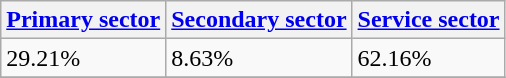<table class="wikitable" border="1">
<tr>
<th><a href='#'>Primary sector</a></th>
<th><a href='#'>Secondary sector</a></th>
<th><a href='#'>Service sector</a></th>
</tr>
<tr>
<td>29.21%</td>
<td>8.63%</td>
<td>62.16%</td>
</tr>
<tr>
</tr>
</table>
